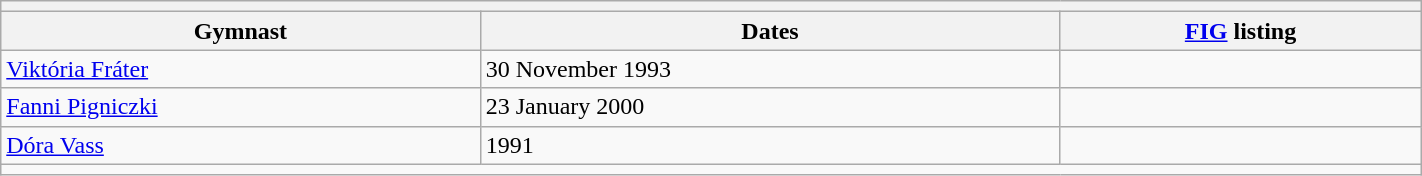<table class="wikitable mw-collapsible mw-collapsed" width="75%">
<tr>
<th colspan="3"></th>
</tr>
<tr>
<th>Gymnast</th>
<th>Dates</th>
<th><a href='#'>FIG</a> listing</th>
</tr>
<tr>
<td><a href='#'>Viktória Fráter</a></td>
<td>30 November 1993</td>
<td></td>
</tr>
<tr>
<td><a href='#'>Fanni Pigniczki</a></td>
<td>23 January 2000</td>
<td></td>
</tr>
<tr>
<td><a href='#'>Dóra Vass</a></td>
<td>1991</td>
<td></td>
</tr>
<tr>
<td colspan="3"></td>
</tr>
</table>
